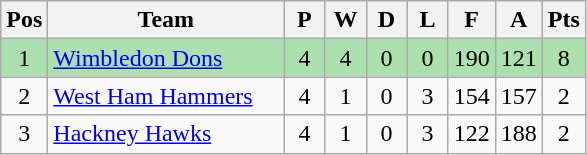<table class="wikitable" style="font-size: 100%">
<tr>
<th width=20>Pos</th>
<th width=150>Team</th>
<th width=20>P</th>
<th width=20>W</th>
<th width=20>D</th>
<th width=20>L</th>
<th width=20>F</th>
<th width=20>A</th>
<th width=20>Pts</th>
</tr>
<tr align=center style="background:#ACE1AF;">
<td>1</td>
<td align="left"><a href='#'>Wimbledon Dons</a></td>
<td>4</td>
<td>4</td>
<td>0</td>
<td>0</td>
<td>190</td>
<td>121</td>
<td>8</td>
</tr>
<tr align=center>
<td>2</td>
<td align="left"><a href='#'>West Ham Hammers</a></td>
<td>4</td>
<td>1</td>
<td>0</td>
<td>3</td>
<td>154</td>
<td>157</td>
<td>2</td>
</tr>
<tr align=center>
<td>3</td>
<td align="left"><a href='#'>Hackney Hawks</a></td>
<td>4</td>
<td>1</td>
<td>0</td>
<td>3</td>
<td>122</td>
<td>188</td>
<td>2</td>
</tr>
</table>
